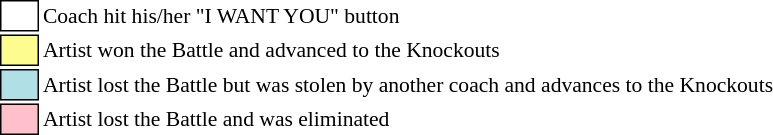<table class="toccolours" style="font-size: 90%; white-space: nowrap;">
<tr>
<td style="background:white; border:1px solid black;"> <strong></strong> </td>
<td>Coach hit his/her "I WANT YOU" button</td>
</tr>
<tr>
<td style="background:#fdfc8f; border:1px solid black;">      </td>
<td>Artist won the Battle and advanced to the Knockouts</td>
</tr>
<tr>
<td style="background:#b0e0e6; border:1px solid black;">      </td>
<td>Artist lost the Battle but was stolen by another coach and advances to the Knockouts</td>
</tr>
<tr>
<td style="background:pink; border:1px solid black;">      </td>
<td>Artist lost the Battle and was eliminated</td>
</tr>
</table>
